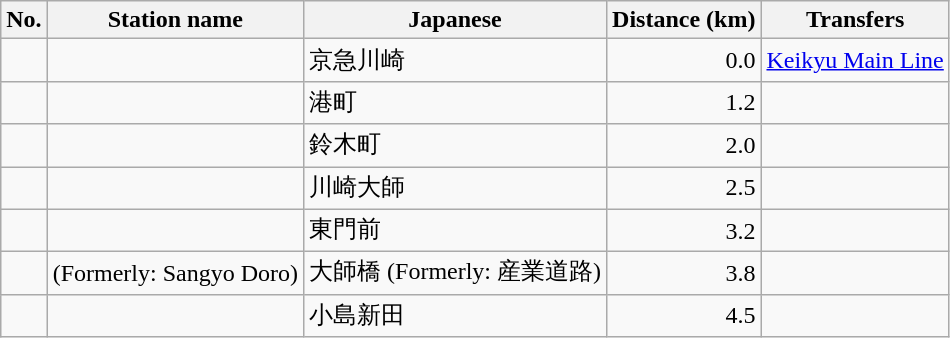<table class=wikitable>
<tr>
<th>No.</th>
<th>Station name</th>
<th>Japanese</th>
<th>Distance (km)</th>
<th>Transfers</th>
</tr>
<tr>
<td></td>
<td></td>
<td>京急川崎</td>
<td align=right>0.0</td>
<td> <a href='#'>Keikyu Main Line</a></td>
</tr>
<tr>
<td></td>
<td></td>
<td>港町</td>
<td align=right>1.2</td>
<td> </td>
</tr>
<tr>
<td></td>
<td></td>
<td>鈴木町</td>
<td align=right>2.0</td>
<td> </td>
</tr>
<tr>
<td></td>
<td></td>
<td>川崎大師</td>
<td align=right>2.5</td>
<td> </td>
</tr>
<tr>
<td></td>
<td></td>
<td>東門前</td>
<td align=right>3.2</td>
<td> </td>
</tr>
<tr>
<td></td>
<td> (Formerly: Sangyo Doro)</td>
<td>大師橋 (Formerly: 産業道路)</td>
<td align=right>3.8</td>
<td> </td>
</tr>
<tr>
<td></td>
<td></td>
<td>小島新田</td>
<td align=right>4.5</td>
<td> </td>
</tr>
</table>
